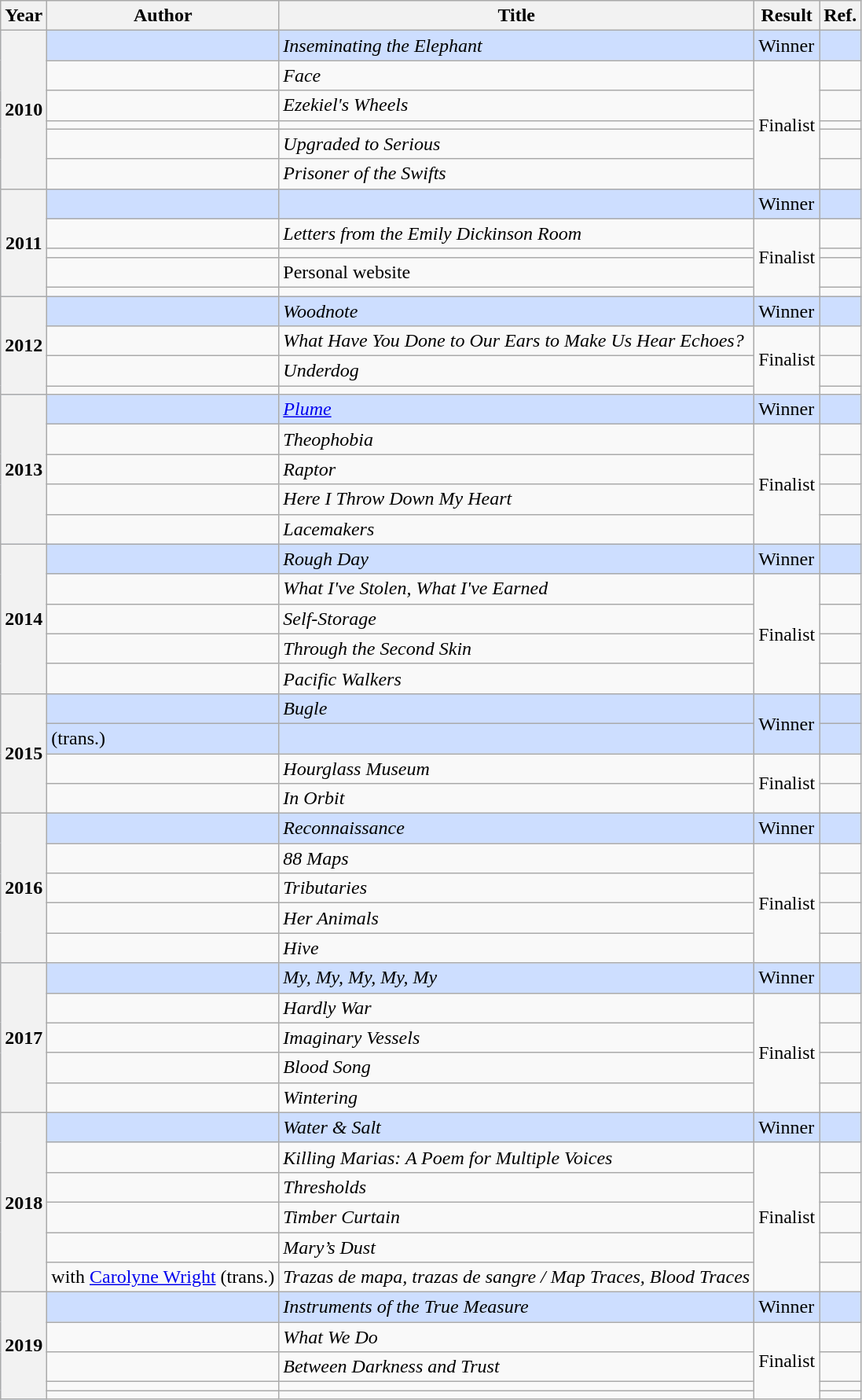<table class="wikitable sortable mw-collapsible">
<tr>
<th>Year</th>
<th>Author</th>
<th>Title</th>
<th>Result</th>
<th>Ref.</th>
</tr>
<tr style="background:#cddeff">
<th rowspan="6">2010</th>
<td></td>
<td><em>Inseminating the Elephant</em></td>
<td>Winner</td>
<td></td>
</tr>
<tr>
<td></td>
<td><em>Face</em></td>
<td rowspan="5">Finalist</td>
<td></td>
</tr>
<tr>
<td></td>
<td><em>Ezekiel's Wheels</em></td>
<td></td>
</tr>
<tr>
<td></td>
<td><em></em></td>
<td></td>
</tr>
<tr>
<td></td>
<td><em>Upgraded to Serious</em></td>
<td></td>
</tr>
<tr>
<td></td>
<td><em>Prisoner of the Swifts</em></td>
<td></td>
</tr>
<tr style="background:#cddeff">
<th rowspan="5">2011</th>
<td></td>
<td><em></em></td>
<td>Winner</td>
<td></td>
</tr>
<tr>
<td></td>
<td><em>Letters from the Emily Dickinson Room</em></td>
<td rowspan="4">Finalist</td>
<td></td>
</tr>
<tr>
<td></td>
<td><em></em></td>
<td></td>
</tr>
<tr>
<td></td>
<td>Personal website</td>
<td></td>
</tr>
<tr>
<td></td>
<td><em></em></td>
<td></td>
</tr>
<tr style="background:#cddeff">
<th rowspan="4">2012</th>
<td></td>
<td><em>Woodnote</em></td>
<td>Winner</td>
<td></td>
</tr>
<tr>
<td></td>
<td><em>What Have You Done to Our Ears to Make Us Hear Echoes?</em></td>
<td rowspan="3">Finalist</td>
<td></td>
</tr>
<tr>
<td></td>
<td><em>Underdog</em></td>
<td></td>
</tr>
<tr>
<td></td>
<td><em></em></td>
<td></td>
</tr>
<tr style="background:#cddeff">
<th rowspan="5">2013</th>
<td></td>
<td><em><a href='#'>Plume</a></em></td>
<td>Winner</td>
<td></td>
</tr>
<tr>
<td></td>
<td><em>Theophobia</em></td>
<td rowspan="4">Finalist</td>
<td></td>
</tr>
<tr>
<td></td>
<td><em>Raptor</em></td>
<td></td>
</tr>
<tr>
<td></td>
<td><em>Here I Throw Down My Heart</em></td>
<td></td>
</tr>
<tr>
<td></td>
<td><em>Lacemakers</em></td>
<td></td>
</tr>
<tr style="background:#cddeff">
<th rowspan="5">2014</th>
<td></td>
<td><em>Rough Day</em></td>
<td>Winner</td>
<td></td>
</tr>
<tr>
<td></td>
<td><em>What I've Stolen, What I've Earned</em></td>
<td rowspan="4">Finalist</td>
<td></td>
</tr>
<tr>
<td></td>
<td><em>Self-Storage</em></td>
<td></td>
</tr>
<tr>
<td></td>
<td><em>Through the Second Skin</em></td>
<td></td>
</tr>
<tr>
<td></td>
<td><em>Pacific Walkers</em></td>
<td></td>
</tr>
<tr style="background:#cddeff">
<th rowspan="4">2015</th>
<td></td>
<td><em>Bugle</em></td>
<td rowspan="2">Winner</td>
<td></td>
</tr>
<tr style="background:#cddeff">
<td> (trans.)</td>
<td><em></em></td>
<td></td>
</tr>
<tr>
<td></td>
<td><em>Hourglass Museum</em></td>
<td rowspan="2">Finalist</td>
<td></td>
</tr>
<tr>
<td></td>
<td><em>In Orbit</em></td>
<td></td>
</tr>
<tr style="background:#cddeff">
<th rowspan="5">2016</th>
<td></td>
<td><em>Reconnaissance</em></td>
<td>Winner</td>
<td></td>
</tr>
<tr>
<td></td>
<td><em>88 Maps</em></td>
<td rowspan="4">Finalist</td>
<td></td>
</tr>
<tr>
<td></td>
<td><em>Tributaries</em></td>
<td></td>
</tr>
<tr>
<td></td>
<td><em>Her Animals</em></td>
<td></td>
</tr>
<tr>
<td></td>
<td><em>Hive</em></td>
<td></td>
</tr>
<tr style="background:#cddeff">
<th rowspan="5">2017</th>
<td></td>
<td><em>My, My, My, My, My</em></td>
<td>Winner</td>
<td></td>
</tr>
<tr>
<td></td>
<td><em>Hardly War</em></td>
<td rowspan="4">Finalist</td>
<td></td>
</tr>
<tr>
<td></td>
<td><em>Imaginary Vessels</em></td>
<td></td>
</tr>
<tr>
<td></td>
<td><em>Blood Song</em></td>
<td></td>
</tr>
<tr>
<td></td>
<td><em>Wintering</em></td>
<td></td>
</tr>
<tr style="background:#cddeff">
<th rowspan="6">2018</th>
<td></td>
<td><em>Water & Salt</em></td>
<td>Winner</td>
<td></td>
</tr>
<tr>
<td></td>
<td><em>Killing Marias: A Poem for Multiple Voices</em></td>
<td rowspan="5">Finalist</td>
<td></td>
</tr>
<tr>
<td></td>
<td><em>Thresholds</em></td>
<td></td>
</tr>
<tr>
<td></td>
<td><em>Timber Curtain</em></td>
<td></td>
</tr>
<tr>
<td></td>
<td><em>Mary’s Dust</em></td>
<td></td>
</tr>
<tr>
<td> with <a href='#'>Carolyne Wright</a> (trans.)</td>
<td><em>Trazas de mapa, trazas de sangre / Map Traces, Blood Traces</em></td>
<td></td>
</tr>
<tr style="background:#cddeff">
<th rowspan="5">2019</th>
<td></td>
<td><em>Instruments of the True Measure</em></td>
<td>Winner</td>
<td></td>
</tr>
<tr>
<td></td>
<td><em>What We Do</em></td>
<td rowspan="4">Finalist</td>
<td></td>
</tr>
<tr>
<td></td>
<td><em>Between Darkness and Trust</em></td>
<td></td>
</tr>
<tr>
<td></td>
<td><em></em></td>
<td></td>
</tr>
<tr>
<td></td>
<td><em></em></td>
<td></td>
</tr>
</table>
